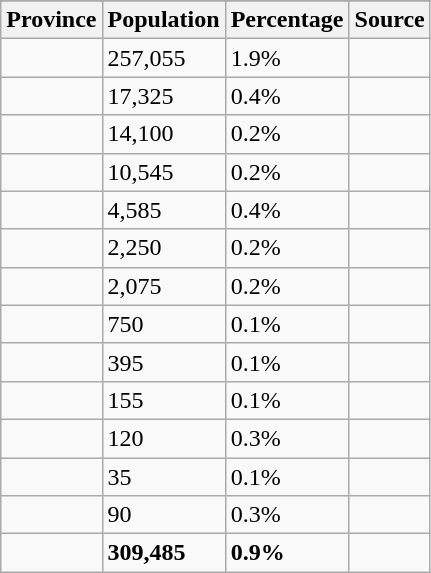<table class="wikitable sortable">
<tr>
</tr>
<tr>
<th>Province</th>
<th>Population</th>
<th>Percentage</th>
<th>Source</th>
</tr>
<tr>
<td></td>
<td>257,055</td>
<td>1.9%</td>
<td></td>
</tr>
<tr>
<td></td>
<td>17,325</td>
<td>0.4%</td>
<td></td>
</tr>
<tr>
<td></td>
<td>14,100</td>
<td>0.2%</td>
<td></td>
</tr>
<tr>
<td></td>
<td>10,545</td>
<td>0.2%</td>
<td></td>
</tr>
<tr>
<td></td>
<td>4,585</td>
<td>0.4%</td>
<td></td>
</tr>
<tr>
<td></td>
<td>2,250</td>
<td>0.2%</td>
<td></td>
</tr>
<tr>
<td></td>
<td>2,075</td>
<td>0.2%</td>
<td></td>
</tr>
<tr>
<td></td>
<td>750</td>
<td>0.1%</td>
<td></td>
</tr>
<tr>
<td></td>
<td>395</td>
<td>0.1%</td>
<td></td>
</tr>
<tr>
<td></td>
<td>155</td>
<td>0.1%</td>
<td></td>
</tr>
<tr>
<td></td>
<td>120</td>
<td>0.3%</td>
<td></td>
</tr>
<tr>
<td></td>
<td>35</td>
<td>0.1%</td>
<td></td>
</tr>
<tr>
<td></td>
<td>90</td>
<td>0.3%</td>
<td></td>
</tr>
<tr>
<td></td>
<td><strong>309,485</strong></td>
<td><strong>0.9%</strong></td>
<td></td>
</tr>
</table>
